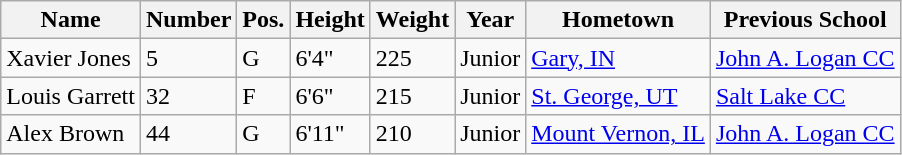<table class="wikitable sortable" border="1">
<tr>
<th>Name</th>
<th>Number</th>
<th>Pos.</th>
<th>Height</th>
<th>Weight</th>
<th>Year</th>
<th>Hometown</th>
<th class="unsortable">Previous School</th>
</tr>
<tr>
<td sortname>Xavier Jones</td>
<td>5</td>
<td>G</td>
<td>6'4"</td>
<td>225</td>
<td>Junior</td>
<td><a href='#'>Gary, IN</a></td>
<td><a href='#'>John A. Logan CC</a></td>
</tr>
<tr>
<td sortname>Louis Garrett</td>
<td>32</td>
<td>F</td>
<td>6'6"</td>
<td>215</td>
<td>Junior</td>
<td><a href='#'>St. George, UT</a></td>
<td><a href='#'>Salt Lake CC</a></td>
</tr>
<tr>
<td sortname>Alex Brown</td>
<td>44</td>
<td>G</td>
<td>6'11"</td>
<td>210</td>
<td>Junior</td>
<td><a href='#'>Mount Vernon, IL</a></td>
<td><a href='#'>John A. Logan CC</a></td>
</tr>
</table>
